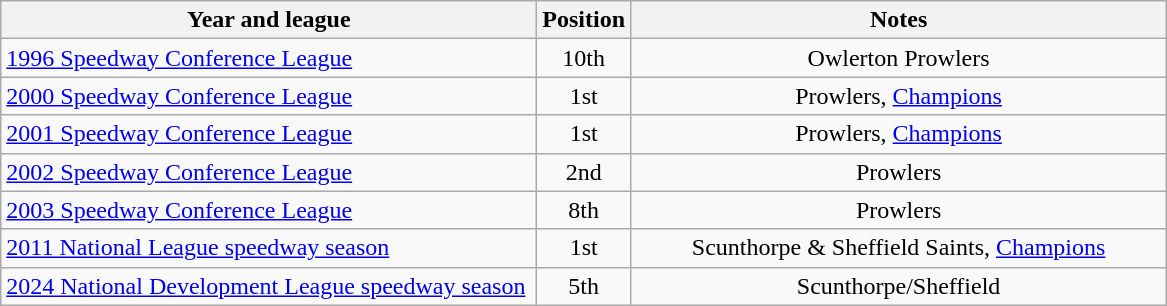<table class="wikitable">
<tr>
<th width=350>Year and league</th>
<th width=50>Position</th>
<th width=350>Notes</th>
</tr>
<tr align=center>
<td align="left"><a href='#'>1996 Speedway Conference League</a></td>
<td>10th</td>
<td>Owlerton Prowlers</td>
</tr>
<tr align=center>
<td align="left"><a href='#'>2000 Speedway Conference League</a></td>
<td>1st</td>
<td>Prowlers, <a href='#'>Champions</a></td>
</tr>
<tr align=center>
<td align="left"><a href='#'>2001 Speedway Conference League</a></td>
<td>1st</td>
<td>Prowlers, <a href='#'>Champions</a></td>
</tr>
<tr align=center>
<td align="left"><a href='#'>2002 Speedway Conference League</a></td>
<td>2nd</td>
<td>Prowlers</td>
</tr>
<tr align=center>
<td align="left"><a href='#'>2003 Speedway Conference League</a></td>
<td>8th</td>
<td>Prowlers</td>
</tr>
<tr align=center>
<td align="left"><a href='#'>2011 National League speedway season</a></td>
<td>1st</td>
<td>Scunthorpe & Sheffield Saints, <a href='#'>Champions</a></td>
</tr>
<tr align=center>
<td align="left"><a href='#'>2024 National Development League speedway season</a></td>
<td>5th</td>
<td>Scunthorpe/Sheffield</td>
</tr>
</table>
